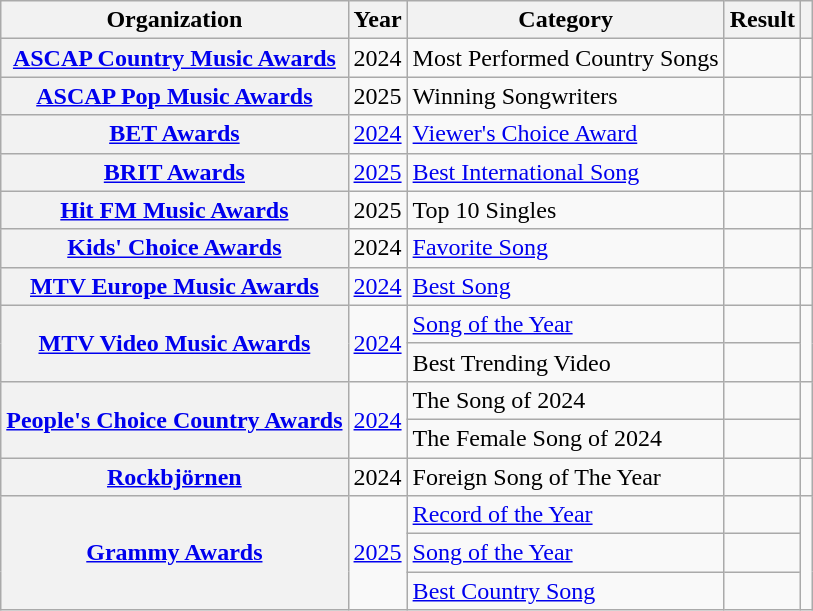<table class="wikitable sortable plainrowheaders" style="border:none; margin:0;">
<tr>
<th scope="col">Organization</th>
<th scope="col">Year</th>
<th scope="col">Category</th>
<th scope="col">Result</th>
<th class="unsortable" scope="col"></th>
</tr>
<tr>
<th scope="row"><a href='#'>ASCAP Country Music Awards</a></th>
<td>2024</td>
<td>Most Performed Country Songs</td>
<td></td>
<td align="center"></td>
</tr>
<tr>
<th scope="row"><a href='#'>ASCAP Pop Music Awards</a></th>
<td>2025</td>
<td>Winning Songwriters</td>
<td></td>
<td align="center"></td>
</tr>
<tr>
<th scope="row"><a href='#'>BET Awards</a></th>
<td><a href='#'>2024</a></td>
<td><a href='#'>Viewer's Choice Award</a></td>
<td></td>
<td align="center"></td>
</tr>
<tr>
<th scope="row"><a href='#'>BRIT Awards</a></th>
<td><a href='#'>2025</a></td>
<td><a href='#'>Best International Song</a></td>
<td></td>
<td align="center"></td>
</tr>
<tr>
<th scope="row"><a href='#'>Hit FM Music Awards</a></th>
<td>2025</td>
<td>Top 10 Singles</td>
<td></td>
<td align="center"></td>
</tr>
<tr>
<th scope="row"><a href='#'>Kids' Choice Awards</a></th>
<td>2024</td>
<td><a href='#'>Favorite Song</a></td>
<td></td>
<td align="center"></td>
</tr>
<tr>
<th scope="row"><a href='#'>MTV Europe Music Awards</a></th>
<td><a href='#'>2024</a></td>
<td><a href='#'>Best Song</a></td>
<td></td>
<td align="center"></td>
</tr>
<tr>
<th rowspan="2" scope="row"><a href='#'>MTV Video Music Awards</a></th>
<td rowspan="2"><a href='#'>2024</a></td>
<td><a href='#'>Song of the Year</a></td>
<td></td>
<td align="center" rowspan="2"></td>
</tr>
<tr>
<td>Best Trending Video</td>
<td></td>
</tr>
<tr>
<th rowspan="2" scope="row"><a href='#'>People's Choice Country Awards</a></th>
<td rowspan="2"><a href='#'>2024</a></td>
<td>The Song of 2024</td>
<td></td>
<td align="center" rowspan="2"></td>
</tr>
<tr>
<td>The Female Song of 2024</td>
<td></td>
</tr>
<tr>
<th scope="row"><a href='#'>Rockbjörnen</a></th>
<td>2024</td>
<td>Foreign Song of The Year</td>
<td></td>
<td align="center"></td>
</tr>
<tr>
<th rowspan="3" scope="row"><a href='#'>Grammy Awards</a></th>
<td rowspan="3"><a href='#'>2025</a></td>
<td><a href='#'>Record of the Year</a></td>
<td></td>
<td align="center" rowspan="3"></td>
</tr>
<tr>
<td><a href='#'>Song of the Year</a></td>
<td></td>
</tr>
<tr>
<td><a href='#'>Best Country Song</a></td>
<td></td>
</tr>
</table>
